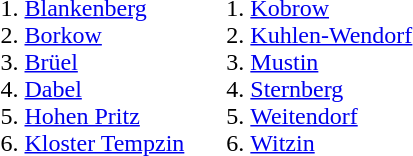<table>
<tr>
<td valign=top><br><ol><li><a href='#'>Blankenberg</a></li><li><a href='#'>Borkow</a></li><li><a href='#'>Brüel</a></li><li><a href='#'>Dabel</a></li><li><a href='#'>Hohen Pritz</a></li><li><a href='#'>Kloster Tempzin</a></li></ol></td>
<td valign=top><br><ol>
<li><a href='#'>Kobrow</a> 
<li><a href='#'>Kuhlen-Wendorf</a> 
<li><a href='#'>Mustin</a> 
<li><a href='#'>Sternberg</a>
<li><a href='#'>Weitendorf</a> 
<li><a href='#'>Witzin</a>
</ol></td>
</tr>
</table>
